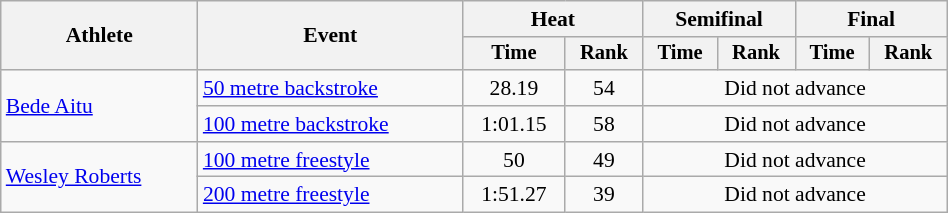<table class="wikitable" style="text-align:center; font-size:90%; width:50%;">
<tr>
<th rowspan="2">Athlete</th>
<th rowspan="2">Event</th>
<th colspan="2">Heat</th>
<th colspan="2">Semifinal</th>
<th colspan="2">Final</th>
</tr>
<tr style="font-size:95%">
<th>Time</th>
<th>Rank</th>
<th>Time</th>
<th>Rank</th>
<th>Time</th>
<th>Rank</th>
</tr>
<tr>
<td align=left rowspan=2><a href='#'>Bede Aitu</a></td>
<td align=left><a href='#'>50 metre backstroke</a></td>
<td>28.19</td>
<td>54</td>
<td colspan=4>Did not advance</td>
</tr>
<tr>
<td align=left><a href='#'>100 metre backstroke</a></td>
<td>1:01.15</td>
<td>58</td>
<td colspan=4>Did not advance</td>
</tr>
<tr>
<td align=left rowspan=2><a href='#'>Wesley Roberts</a></td>
<td align=left><a href='#'>100 metre freestyle</a></td>
<td>50</td>
<td>49</td>
<td colspan=4>Did not advance</td>
</tr>
<tr>
<td align=left><a href='#'>200 metre freestyle</a></td>
<td>1:51.27</td>
<td>39</td>
<td colspan=4>Did not advance</td>
</tr>
</table>
